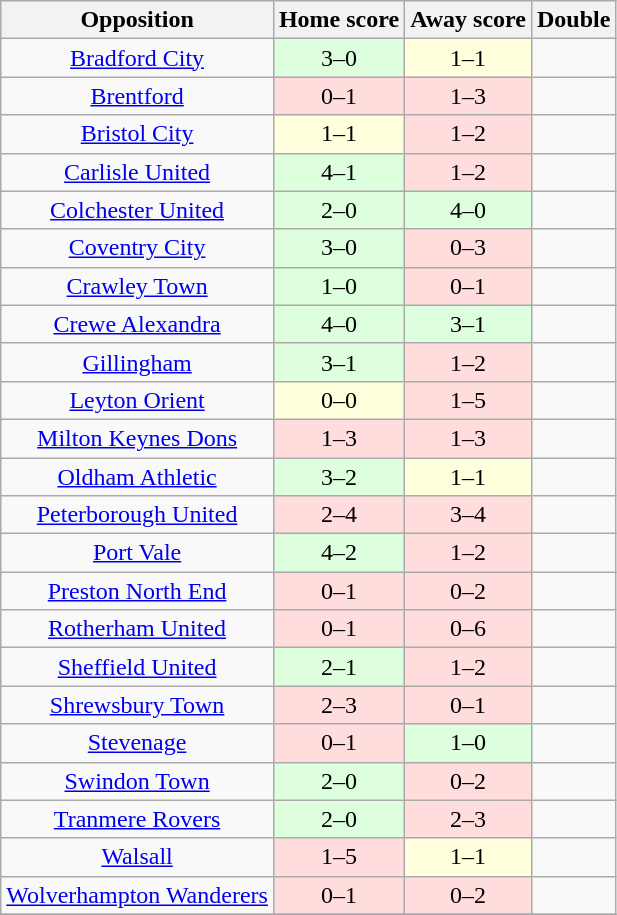<table class="wikitable" style="text-align: center;">
<tr>
<th>Opposition</th>
<th>Home score</th>
<th>Away score</th>
<th>Double</th>
</tr>
<tr>
<td><a href='#'>Bradford City</a></td>
<td style="background:#dfd;">3–0</td>
<td style="background:#ffd;">1–1</td>
<td></td>
</tr>
<tr>
<td><a href='#'>Brentford</a></td>
<td style="background:#fdd;">0–1</td>
<td style="background:#fdd;">1–3</td>
<td></td>
</tr>
<tr>
<td><a href='#'>Bristol City</a></td>
<td style="background:#ffd;">1–1</td>
<td style="background:#fdd;">1–2</td>
<td></td>
</tr>
<tr>
<td><a href='#'>Carlisle United</a></td>
<td style="background:#dfd;">4–1</td>
<td style="background:#fdd;">1–2</td>
<td></td>
</tr>
<tr>
<td><a href='#'>Colchester United</a></td>
<td style="background:#dfd;">2–0</td>
<td style="background:#dfd;">4–0</td>
<td></td>
</tr>
<tr>
<td><a href='#'>Coventry City</a></td>
<td style="background:#dfd;">3–0</td>
<td style="background:#fdd;">0–3</td>
<td></td>
</tr>
<tr>
<td><a href='#'>Crawley Town</a></td>
<td style="background:#dfd;">1–0</td>
<td style="background:#fdd;">0–1</td>
<td></td>
</tr>
<tr>
<td><a href='#'>Crewe Alexandra</a></td>
<td style="background:#dfd;">4–0</td>
<td style="background:#dfd;">3–1</td>
<td></td>
</tr>
<tr>
<td><a href='#'>Gillingham</a></td>
<td style="background:#dfd;">3–1</td>
<td style="background:#fdd;">1–2</td>
<td></td>
</tr>
<tr>
<td><a href='#'>Leyton Orient</a></td>
<td style="background:#ffd;">0–0</td>
<td style="background:#fdd;">1–5</td>
<td></td>
</tr>
<tr>
<td><a href='#'>Milton Keynes Dons</a></td>
<td style="background:#fdd;">1–3</td>
<td style="background:#fdd;">1–3</td>
<td></td>
</tr>
<tr>
<td><a href='#'>Oldham Athletic</a></td>
<td style="background:#dfd;">3–2</td>
<td style="background:#ffd;">1–1</td>
<td></td>
</tr>
<tr>
<td><a href='#'>Peterborough United</a></td>
<td style="background:#fdd;">2–4</td>
<td style="background:#fdd;">3–4</td>
<td></td>
</tr>
<tr>
<td><a href='#'>Port Vale</a></td>
<td style="background:#dfd;">4–2</td>
<td style="background:#fdd;">1–2</td>
<td></td>
</tr>
<tr>
<td><a href='#'>Preston North End</a></td>
<td style="background:#fdd;">0–1</td>
<td style="background:#fdd;">0–2</td>
<td></td>
</tr>
<tr>
<td><a href='#'>Rotherham United</a></td>
<td style="background:#fdd;">0–1</td>
<td style="background:#fdd;">0–6</td>
<td></td>
</tr>
<tr>
<td><a href='#'>Sheffield United</a></td>
<td style="background:#dfd;">2–1</td>
<td style="background:#fdd;">1–2</td>
<td></td>
</tr>
<tr>
<td><a href='#'>Shrewsbury Town</a></td>
<td style="background:#fdd;">2–3</td>
<td style="background:#fdd;">0–1</td>
<td></td>
</tr>
<tr>
<td><a href='#'>Stevenage</a></td>
<td style="background:#fdd;">0–1</td>
<td style="background:#dfd;">1–0</td>
<td></td>
</tr>
<tr>
<td><a href='#'>Swindon Town</a></td>
<td style="background:#dfd;">2–0</td>
<td style="background:#fdd;">0–2</td>
<td></td>
</tr>
<tr>
<td><a href='#'>Tranmere Rovers</a></td>
<td style="background:#dfd;">2–0</td>
<td style="background:#fdd;">2–3</td>
<td></td>
</tr>
<tr>
<td><a href='#'>Walsall</a></td>
<td style="background:#fdd;">1–5</td>
<td style="background:#ffd;">1–1</td>
<td></td>
</tr>
<tr>
<td><a href='#'>Wolverhampton Wanderers</a></td>
<td style="background:#fdd;">0–1</td>
<td style="background:#fdd;">0–2</td>
<td></td>
</tr>
<tr>
</tr>
</table>
